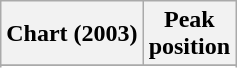<table class="wikitable sortable plainrowheaders" style="text-align:center">
<tr>
<th scope="col">Chart (2003)</th>
<th scope="col">Peak<br> position</th>
</tr>
<tr>
</tr>
<tr>
</tr>
</table>
